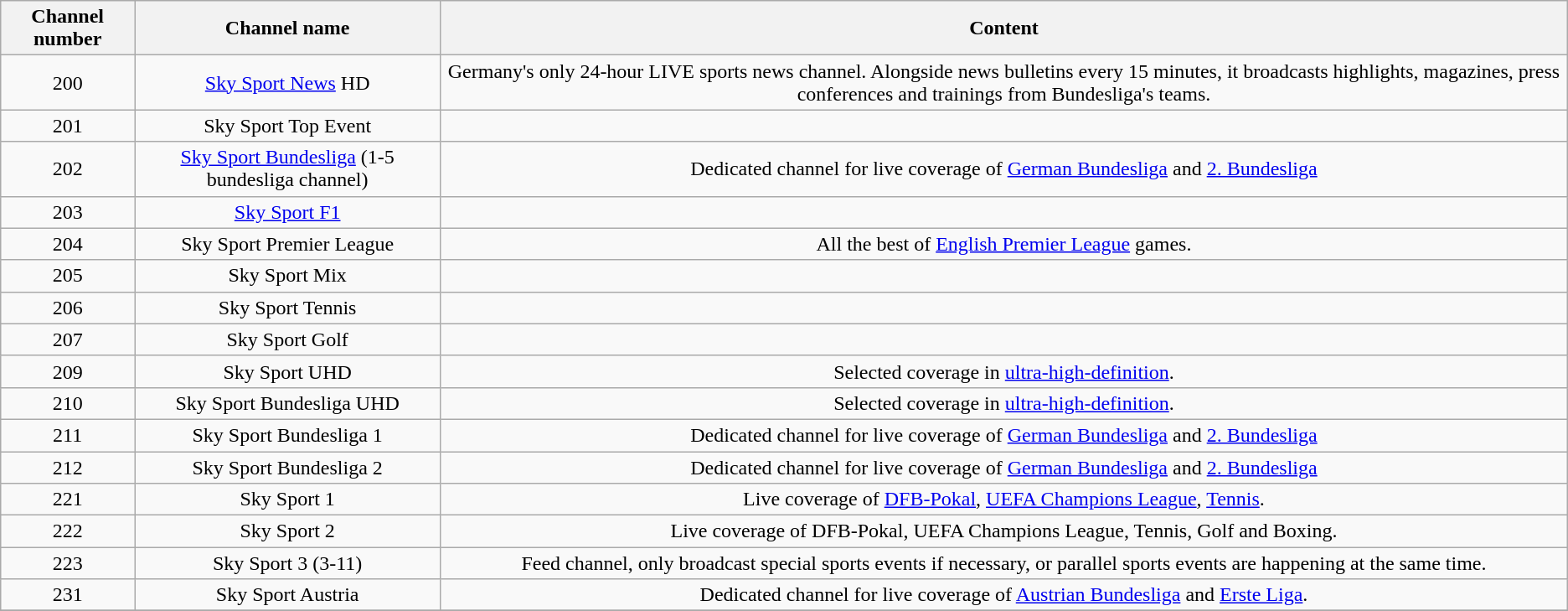<table class="wikitable" style="text-align: center; style:text-align: center">
<tr>
<th>Channel number</th>
<th>Channel name</th>
<th>Content</th>
</tr>
<tr>
<td>200</td>
<td><a href='#'>Sky Sport News</a> HD</td>
<td>Germany's only 24-hour LIVE sports news channel. Alongside news bulletins every 15 minutes, it broadcasts highlights, magazines, press conferences and trainings from Bundesliga's teams.</td>
</tr>
<tr>
<td>201</td>
<td>Sky Sport Top Event</td>
<td></td>
</tr>
<tr>
<td>202</td>
<td><a href='#'>Sky Sport Bundesliga</a> (1-5 bundesliga channel)</td>
<td>Dedicated channel for live coverage of <a href='#'>German Bundesliga</a> and <a href='#'>2. Bundesliga</a></td>
</tr>
<tr>
<td>203</td>
<td><a href='#'>Sky Sport F1</a></td>
<td></td>
</tr>
<tr>
<td>204</td>
<td>Sky Sport Premier League</td>
<td>All the best of <a href='#'>English Premier League</a> games.</td>
</tr>
<tr>
<td>205</td>
<td>Sky Sport Mix</td>
<td></td>
</tr>
<tr>
<td>206</td>
<td>Sky Sport Tennis</td>
<td></td>
</tr>
<tr>
<td>207</td>
<td>Sky Sport Golf</td>
<td></td>
</tr>
<tr>
<td>209</td>
<td>Sky Sport UHD</td>
<td>Selected coverage in <a href='#'>ultra-high-definition</a>.</td>
</tr>
<tr>
<td>210</td>
<td>Sky Sport Bundesliga UHD</td>
<td>Selected coverage in <a href='#'>ultra-high-definition</a>.</td>
</tr>
<tr>
<td>211</td>
<td>Sky Sport Bundesliga 1</td>
<td>Dedicated channel for live coverage of <a href='#'>German Bundesliga</a> and <a href='#'>2. Bundesliga</a></td>
</tr>
<tr>
<td>212</td>
<td>Sky Sport Bundesliga 2</td>
<td>Dedicated channel for live coverage of <a href='#'>German Bundesliga</a> and <a href='#'>2. Bundesliga</a></td>
</tr>
<tr>
<td>221</td>
<td>Sky Sport 1</td>
<td>Live coverage of <a href='#'>DFB-Pokal</a>, <a href='#'>UEFA Champions League</a>, <a href='#'>Tennis</a>.</td>
</tr>
<tr>
<td>222</td>
<td>Sky Sport 2</td>
<td>Live coverage of DFB-Pokal, UEFA Champions League, Tennis, Golf and Boxing.</td>
</tr>
<tr>
<td>223</td>
<td>Sky Sport 3 (3-11)</td>
<td>Feed channel, only broadcast special sports events if necessary, or parallel sports events are happening at the same time.</td>
</tr>
<tr>
<td>231</td>
<td>Sky Sport Austria</td>
<td>Dedicated channel for live coverage of <a href='#'>Austrian Bundesliga</a> and <a href='#'>Erste Liga</a>.</td>
</tr>
<tr>
</tr>
</table>
